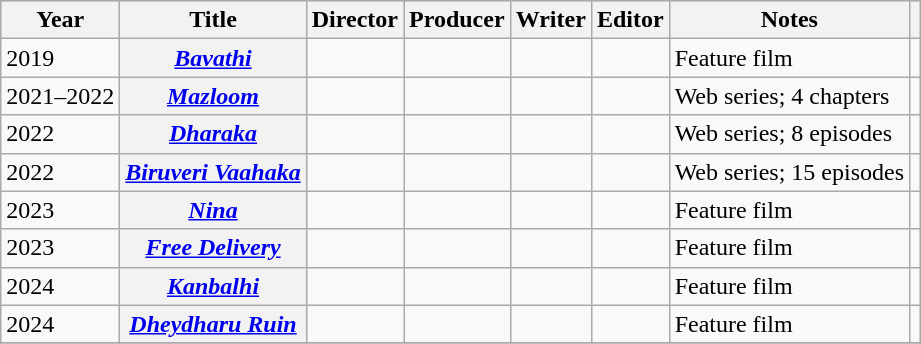<table class="wikitable sortable plainrowheaders">
<tr style="background:#ccc; text-align:center;">
<th scope="col">Year</th>
<th scope="col">Title</th>
<th scope="col">Director</th>
<th scope="col">Producer</th>
<th scope="col">Writer</th>
<th scope="col">Editor</th>
<th scope="col">Notes</th>
<th scope="col" class="unsortable"></th>
</tr>
<tr>
<td>2019</td>
<th scope="row"><em><a href='#'>Bavathi</a></em></th>
<td></td>
<td></td>
<td></td>
<td></td>
<td>Feature film</td>
<td style="text-align: center;"></td>
</tr>
<tr>
<td>2021–2022</td>
<th scope="row"><em><a href='#'>Mazloom</a></em></th>
<td></td>
<td></td>
<td></td>
<td></td>
<td>Web series; 4 chapters</td>
<td style="text-align: center;"></td>
</tr>
<tr>
<td>2022</td>
<th scope="row"><em><a href='#'>Dharaka</a></em></th>
<td></td>
<td></td>
<td></td>
<td></td>
<td>Web series; 8 episodes</td>
<td style="text-align: center;"></td>
</tr>
<tr>
<td>2022</td>
<th scope="row"><em><a href='#'>Biruveri Vaahaka</a></em></th>
<td></td>
<td></td>
<td></td>
<td></td>
<td>Web series; 15 episodes</td>
<td style="text-align: center;"></td>
</tr>
<tr>
<td>2023</td>
<th scope="row"><em><a href='#'>Nina</a></em></th>
<td></td>
<td></td>
<td></td>
<td></td>
<td>Feature film</td>
<td style="text-align:center;"></td>
</tr>
<tr>
<td>2023</td>
<th scope="row"><em><a href='#'>Free Delivery</a></em></th>
<td></td>
<td></td>
<td></td>
<td></td>
<td>Feature film</td>
<td style="text-align:center;"></td>
</tr>
<tr>
<td>2024</td>
<th scope="row"><em><a href='#'>Kanbalhi</a></em></th>
<td></td>
<td></td>
<td></td>
<td></td>
<td>Feature film</td>
<td style="text-align:center;"></td>
</tr>
<tr>
<td>2024</td>
<th scope="row"><em><a href='#'>Dheydharu Ruin</a></em></th>
<td></td>
<td></td>
<td></td>
<td></td>
<td>Feature film</td>
<td style="text-align:center;"></td>
</tr>
<tr>
</tr>
</table>
